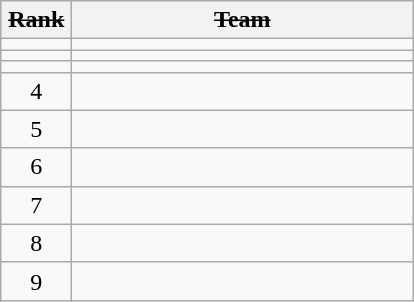<table class=wikitable style="text-align:center">
<tr>
<th width=40><s>Rank</s></th>
<th width=220><s>Team</s></th>
</tr>
<tr>
<td></td>
<td align=left></td>
</tr>
<tr>
<td></td>
<td align=left></td>
</tr>
<tr>
<td></td>
<td align=left></td>
</tr>
<tr>
<td>4</td>
<td align=left></td>
</tr>
<tr>
<td>5</td>
<td align=left></td>
</tr>
<tr>
<td>6</td>
<td align=left></td>
</tr>
<tr>
<td>7</td>
<td align=left></td>
</tr>
<tr>
<td>8</td>
<td align=left></td>
</tr>
<tr>
<td>9</td>
<td align=left></td>
</tr>
</table>
